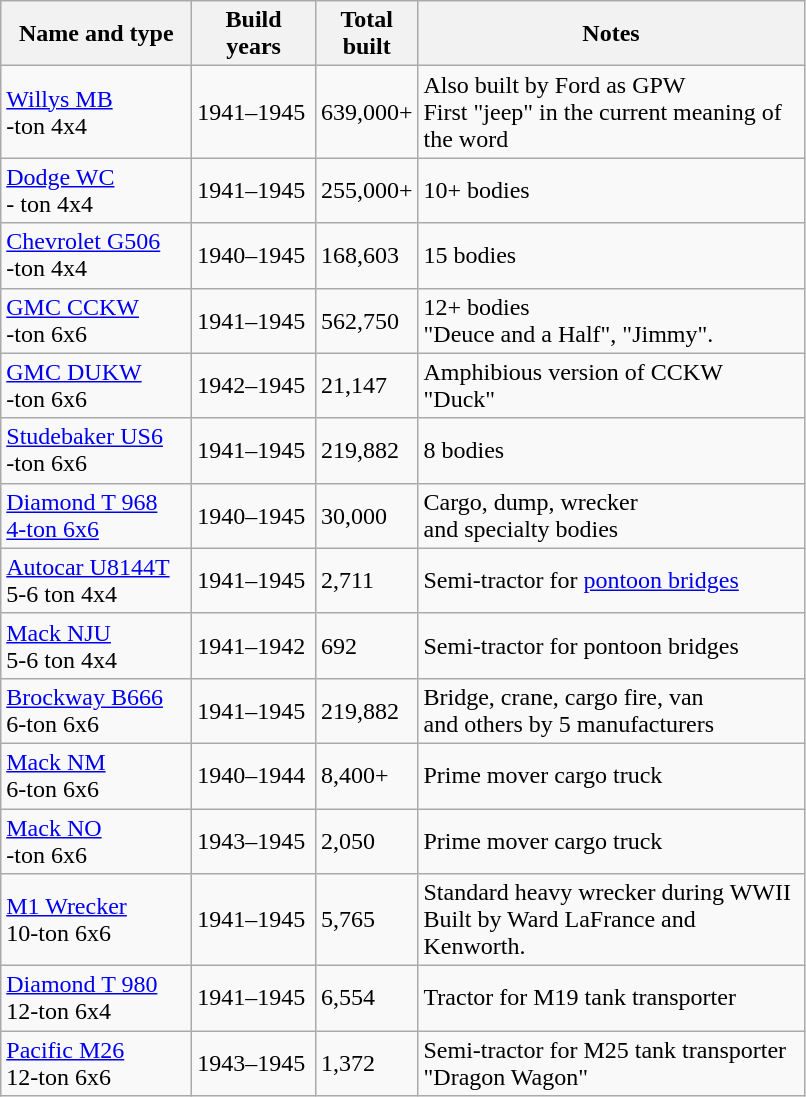<table class="wikitable">
<tr>
<th style="width: 120px;">Name and type</th>
<th style="width: 75px;">Build years</th>
<th style="width: 60px;">Total built</th>
<th style="width: 250px;">Notes</th>
</tr>
<tr>
<td><a href='#'>Willys MB</a><br>-ton 4x4</td>
<td>1941–1945</td>
<td>639,000+</td>
<td>Also built by Ford as GPW<br>First "jeep" in the current meaning of the word</td>
</tr>
<tr>
<td><a href='#'>Dodge WC</a><br>- ton 4x4</td>
<td>1941–1945</td>
<td>255,000+</td>
<td>10+ bodies</td>
</tr>
<tr>
<td><a href='#'>Chevrolet G506</a><br>-ton 4x4</td>
<td>1940–1945</td>
<td>168,603</td>
<td>15 bodies</td>
</tr>
<tr>
<td><a href='#'>GMC CCKW</a><br>-ton 6x6</td>
<td>1941–1945</td>
<td>562,750</td>
<td>12+ bodies<br>"Deuce and a Half", "Jimmy".</td>
</tr>
<tr>
<td><a href='#'>GMC DUKW</a><br>-ton 6x6</td>
<td>1942–1945</td>
<td>21,147</td>
<td>Amphibious version of CCKW<br>"Duck"</td>
</tr>
<tr>
<td><a href='#'>Studebaker US6</a><br>-ton 6x6</td>
<td>1941–1945</td>
<td>219,882</td>
<td>8 bodies</td>
</tr>
<tr>
<td><a href='#'>Diamond T 968<br>4-ton 6x6</a></td>
<td>1940–1945</td>
<td>30,000</td>
<td>Cargo, dump, wrecker<br>and specialty bodies</td>
</tr>
<tr>
<td><a href='#'>Autocar U8144T</a><br>5-6 ton 4x4</td>
<td>1941–1945</td>
<td>2,711</td>
<td>Semi-tractor for <a href='#'>pontoon bridges</a></td>
</tr>
<tr>
<td><a href='#'>Mack NJU</a><br>5-6 ton 4x4</td>
<td>1941–1942</td>
<td>692</td>
<td>Semi-tractor for pontoon bridges</td>
</tr>
<tr>
<td><a href='#'>Brockway B666</a><br>6-ton 6x6</td>
<td>1941–1945</td>
<td>219,882</td>
<td>Bridge, crane, cargo fire, van<br>and others by 5 manufacturers</td>
</tr>
<tr>
<td><a href='#'>Mack NM</a><br>6-ton 6x6</td>
<td>1940–1944</td>
<td>8,400+</td>
<td>Prime mover cargo truck</td>
</tr>
<tr>
<td><a href='#'>Mack NO</a><br>-ton 6x6</td>
<td>1943–1945</td>
<td>2,050</td>
<td>Prime mover cargo truck</td>
</tr>
<tr>
<td><a href='#'>M1 Wrecker</a><br>10-ton 6x6</td>
<td>1941–1945</td>
<td>5,765</td>
<td>Standard heavy wrecker during WWII<br>Built by Ward LaFrance and Kenworth.</td>
</tr>
<tr>
<td><a href='#'>Diamond T 980</a><br>12-ton 6x4</td>
<td>1941–1945</td>
<td>6,554</td>
<td>Tractor for M19 tank transporter</td>
</tr>
<tr>
<td><a href='#'>Pacific M26</a><br>12-ton 6x6</td>
<td>1943–1945</td>
<td>1,372</td>
<td>Semi-tractor for M25 tank transporter<br>"Dragon Wagon"</td>
</tr>
</table>
